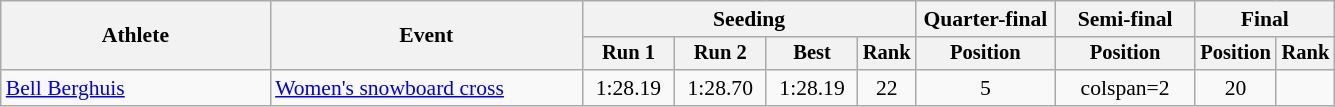<table class="wikitable plainrowheaders" style="text-align: center;font-size:90%">
<tr>
<th scope="col" rowspan="2" style="width:12em;">Athlete</th>
<th scope="col" rowspan="2" style="width:14em;">Event</th>
<th scope="col" colspan="4">Seeding</th>
<th scope="col" style="width:6em;">Quarter-final</th>
<th scope="col" style="width:6em;">Semi-final</th>
<th scope="col" style="width:6em;" colspan=2>Final</th>
</tr>
<tr style="font-size:95%">
<th scope="col" style="width:4em;">Run 1</th>
<th scope="col" style="width:4em;">Run 2</th>
<th scope="col" style="width:4em;">Best</th>
<th scope="col">Rank</th>
<th scope="col">Position</th>
<th scope="col">Position</th>
<th scope="col">Position</th>
<th scope="col">Rank</th>
</tr>
<tr>
<td align=left><a href='#'>Bell Berghuis</a></td>
<td align=left><a href='#'>Women's snowboard cross</a></td>
<td>1:28.19</td>
<td>1:28.70</td>
<td>1:28.19</td>
<td>22</td>
<td>5</td>
<td>colspan=2 </td>
<td>20</td>
</tr>
</table>
